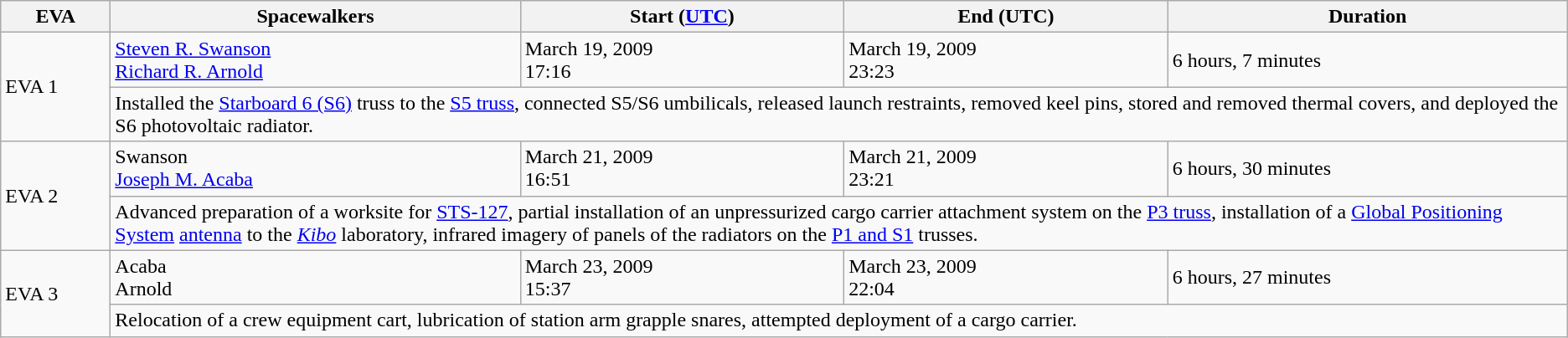<table class="wikitable">
<tr>
<th style="width: 5em;">EVA</th>
<th>Spacewalkers</th>
<th>Start (<a href='#'>UTC</a>)</th>
<th>End (UTC)</th>
<th>Duration</th>
</tr>
<tr>
<td rowspan="2">EVA 1</td>
<td><a href='#'>Steven R. Swanson</a> <br> <a href='#'>Richard R. Arnold</a></td>
<td>March 19, 2009 <br> 17:16</td>
<td>March 19, 2009 <br> 23:23</td>
<td>6 hours, 7 minutes</td>
</tr>
<tr>
<td colspan="4">Installed the <a href='#'>Starboard 6 (S6)</a> truss to the <a href='#'>S5 truss</a>, connected S5/S6 umbilicals, released launch restraints, removed keel pins, stored and removed thermal covers, and deployed the S6 photovoltaic radiator.</td>
</tr>
<tr>
<td rowspan="2">EVA 2</td>
<td>Swanson <br> <a href='#'>Joseph M. Acaba</a></td>
<td>March 21, 2009 <br> 16:51</td>
<td>March 21, 2009 <br> 23:21</td>
<td>6 hours, 30 minutes</td>
</tr>
<tr>
<td colspan="4">Advanced preparation of a worksite for <a href='#'>STS-127</a>, partial installation of an unpressurized cargo carrier attachment system on the <a href='#'>P3 truss</a>, installation of a <a href='#'>Global Positioning System</a> <a href='#'>antenna</a> to the <em><a href='#'>Kibo</a></em> laboratory, infrared imagery of panels of the radiators on the <a href='#'>P1 and S1</a> trusses.</td>
</tr>
<tr>
<td rowspan="2">EVA 3</td>
<td>Acaba <br> Arnold</td>
<td>March 23, 2009 <br> 15:37</td>
<td>March 23, 2009 <br> 22:04</td>
<td>6 hours, 27 minutes</td>
</tr>
<tr>
<td colspan="4">Relocation of a crew equipment cart, lubrication of station arm grapple snares, attempted deployment of a cargo carrier.</td>
</tr>
</table>
